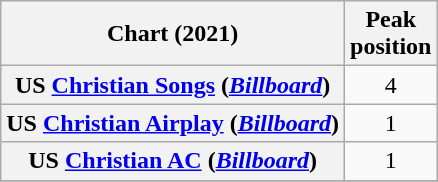<table class="wikitable sortable plainrowheaders" style="text-align:center">
<tr>
<th scope="col">Chart (2021)</th>
<th scope="col">Peak<br> position</th>
</tr>
<tr>
<th scope="row">US <a href='#'>Christian Songs</a> (<a href='#'><em>Billboard</em></a>)</th>
<td>4</td>
</tr>
<tr>
<th scope="row">US <a href='#'>Christian Airplay</a> (<a href='#'><em>Billboard</em></a>)</th>
<td>1</td>
</tr>
<tr>
<th scope="row">US <a href='#'>Christian AC</a> (<em><a href='#'>Billboard</a></em>)</th>
<td>1</td>
</tr>
<tr>
</tr>
</table>
